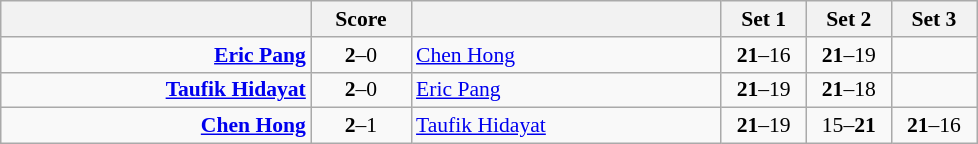<table class="wikitable" style="text-align:center; font-size:90%">
<tr>
<th align="right" width="200"></th>
<th width="60">Score</th>
<th align="left" width="200"></th>
<th width="50">Set 1</th>
<th width="50">Set 2</th>
<th width="50">Set 3</th>
</tr>
<tr>
<td align="right"><strong><a href='#'>Eric Pang</a> </strong></td>
<td align="center"><strong>2</strong>–0</td>
<td align="left"> <a href='#'>Chen Hong</a></td>
<td><strong>21</strong>–16</td>
<td><strong>21</strong>–19</td>
<td></td>
</tr>
<tr>
<td align="right"><strong><a href='#'>Taufik Hidayat</a> </strong></td>
<td align="center"><strong>2</strong>–0</td>
<td align="left"> <a href='#'>Eric Pang</a></td>
<td><strong>21</strong>–19</td>
<td><strong>21</strong>–18</td>
<td></td>
</tr>
<tr>
<td align="right"><strong><a href='#'>Chen Hong</a> </strong></td>
<td align="center"><strong>2</strong>–1</td>
<td align="left"> <a href='#'>Taufik Hidayat</a></td>
<td><strong>21</strong>–19</td>
<td>15–<strong>21</strong></td>
<td><strong>21</strong>–16</td>
</tr>
</table>
